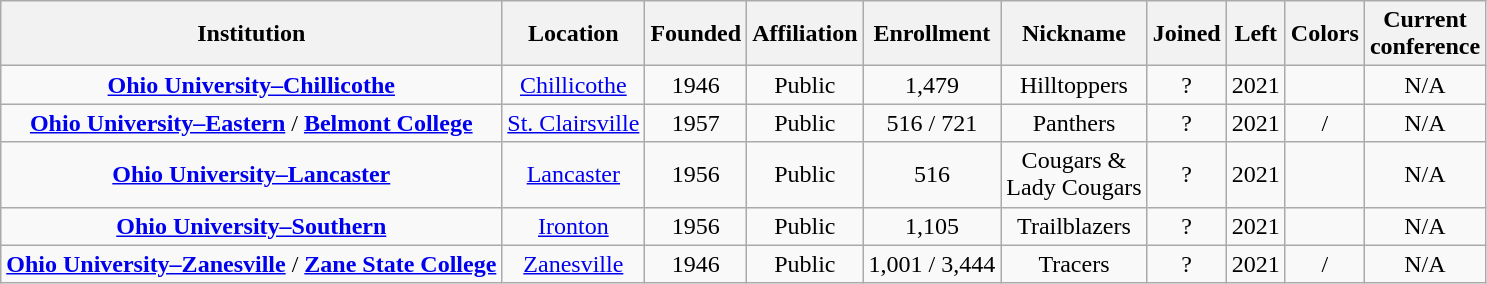<table class="wikitable sortable" style="text-align:center;">
<tr>
<th>Institution</th>
<th>Location</th>
<th>Founded</th>
<th>Affiliation</th>
<th>Enrollment</th>
<th>Nickname</th>
<th>Joined</th>
<th>Left</th>
<th>Colors</th>
<th>Current<br>conference</th>
</tr>
<tr>
<td><strong><a href='#'>Ohio University–Chillicothe</a></strong></td>
<td><a href='#'>Chillicothe</a></td>
<td>1946</td>
<td>Public</td>
<td>1,479</td>
<td>Hilltoppers</td>
<td>?</td>
<td>2021</td>
<td>  </td>
<td>N/A</td>
</tr>
<tr>
<td><strong><a href='#'>Ohio University–Eastern</a></strong> / <strong><a href='#'>Belmont College</a></strong></td>
<td><a href='#'>St. Clairsville</a></td>
<td>1957</td>
<td>Public</td>
<td>516 / 721</td>
<td>Panthers</td>
<td>?</td>
<td>2021</td>
<td>   /  </td>
<td>N/A</td>
</tr>
<tr>
<td><strong><a href='#'>Ohio University–Lancaster</a></strong></td>
<td><a href='#'>Lancaster</a></td>
<td>1956</td>
<td>Public</td>
<td>516</td>
<td>Cougars &<br>Lady Cougars</td>
<td>?</td>
<td>2021</td>
<td>  </td>
<td>N/A</td>
</tr>
<tr>
<td><strong><a href='#'>Ohio University–Southern</a></strong></td>
<td><a href='#'>Ironton</a></td>
<td>1956</td>
<td>Public</td>
<td>1,105</td>
<td>Trailblazers</td>
<td>?</td>
<td>2021</td>
<td>  </td>
<td>N/A</td>
</tr>
<tr>
<td><strong><a href='#'>Ohio University–Zanesville</a></strong> / <strong><a href='#'>Zane State College</a></strong></td>
<td><a href='#'>Zanesville</a></td>
<td>1946</td>
<td>Public</td>
<td>1,001 / 3,444</td>
<td>Tracers</td>
<td>?</td>
<td>2021</td>
<td>   /  </td>
<td>N/A</td>
</tr>
</table>
